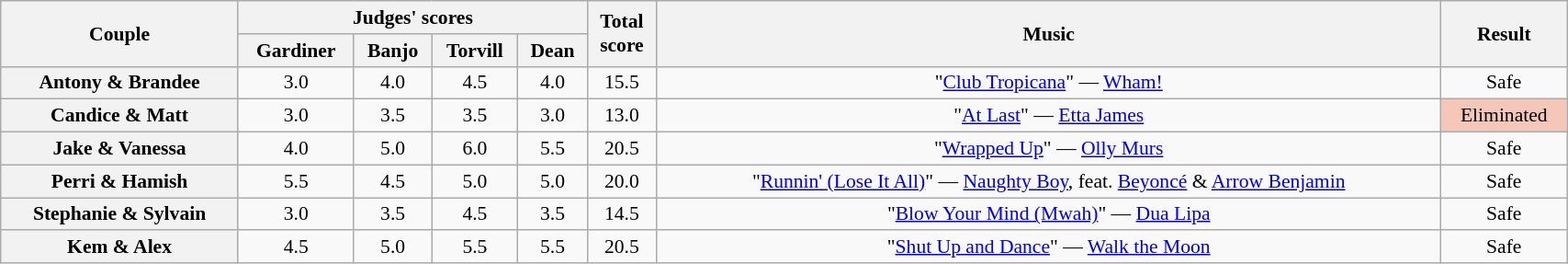<table class="wikitable sortable" style="text-align:center; font-size:90%; width:90%">
<tr>
<th scope="col" rowspan=2>Couple</th>
<th scope="col" colspan=4 class="unsortable">Judges' scores</th>
<th scope="col" rowspan=2>Total<br>score</th>
<th scope="col" rowspan=2 class="unsortable">Music</th>
<th scope="col" rowspan=2 class="unsortable">Result</th>
</tr>
<tr>
<th class="unsortable">Gardiner</th>
<th class="unsortable">Banjo</th>
<th class="unsortable">Torvill</th>
<th class="unsortable">Dean</th>
</tr>
<tr>
<th scope="row">Antony & Brandee</th>
<td>3.0</td>
<td>4.0</td>
<td>4.5</td>
<td>4.0</td>
<td>15.5</td>
<td>"<a href='#'>Club Tropicana</a>" — <a href='#'>Wham!</a></td>
<td>Safe</td>
</tr>
<tr>
<th scope="row">Candice & Matt</th>
<td>3.0</td>
<td>3.5</td>
<td>3.5</td>
<td>3.0</td>
<td>13.0</td>
<td>"<a href='#'>At Last</a>" — <a href='#'>Etta James</a></td>
<td bgcolor="f4c7b8">Eliminated</td>
</tr>
<tr>
<th scope="row">Jake & Vanessa</th>
<td>4.0</td>
<td>5.0</td>
<td>6.0</td>
<td>5.5</td>
<td>20.5</td>
<td>"<a href='#'>Wrapped Up</a>" — <a href='#'>Olly Murs</a></td>
<td>Safe</td>
</tr>
<tr>
<th scope="row">Perri & Hamish</th>
<td>5.5</td>
<td>4.5</td>
<td>5.0</td>
<td>5.0</td>
<td>20.0</td>
<td>"<a href='#'>Runnin' (Lose It All)</a>" — <a href='#'>Naughty Boy</a>, feat. <a href='#'>Beyoncé</a> & <a href='#'>Arrow Benjamin</a></td>
<td>Safe</td>
</tr>
<tr>
<th scope="row">Stephanie & Sylvain</th>
<td>3.0</td>
<td>3.5</td>
<td>4.5</td>
<td>3.5</td>
<td>14.5</td>
<td>"<a href='#'>Blow Your Mind (Mwah)</a>" — <a href='#'>Dua Lipa</a></td>
<td>Safe</td>
</tr>
<tr>
<th scope="row">Kem & Alex</th>
<td>4.5</td>
<td>5.0</td>
<td>5.5</td>
<td>5.5</td>
<td>20.5</td>
<td>"<a href='#'>Shut Up and Dance</a>" — <a href='#'>Walk the Moon</a></td>
<td>Safe</td>
</tr>
</table>
